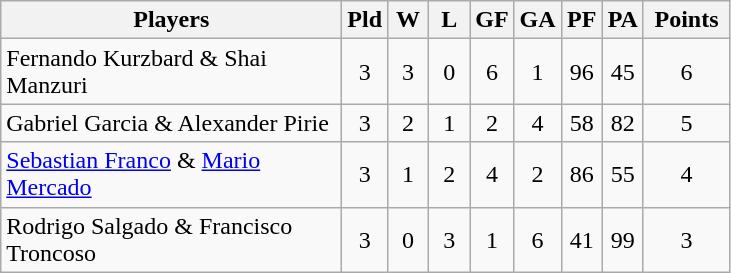<table class=wikitable style="text-align:center">
<tr>
<th width=220>Players</th>
<th width=20>Pld</th>
<th width=20>W</th>
<th width=20>L</th>
<th width=20>GF</th>
<th width=20>GA</th>
<th width=20>PF</th>
<th width=20>PA</th>
<th width=50>Points</th>
</tr>
<tr>
<td align=left> Fernando Kurzbard & Shai Manzuri</td>
<td>3</td>
<td>3</td>
<td>0</td>
<td>6</td>
<td>1</td>
<td>96</td>
<td>45</td>
<td>6</td>
</tr>
<tr>
<td align=left> Gabriel Garcia & Alexander Pirie</td>
<td>3</td>
<td>2</td>
<td>1</td>
<td>2</td>
<td>4</td>
<td>58</td>
<td>82</td>
<td>5</td>
</tr>
<tr>
<td align=left> <a href='#'>Sebastian Franco</a> & <a href='#'>Mario Mercado</a></td>
<td>3</td>
<td>1</td>
<td>2</td>
<td>4</td>
<td>2</td>
<td>86</td>
<td>55</td>
<td>4</td>
</tr>
<tr>
<td align=left> Rodrigo Salgado & Francisco Troncoso</td>
<td>3</td>
<td>0</td>
<td>3</td>
<td>1</td>
<td>6</td>
<td>41</td>
<td>99</td>
<td>3</td>
</tr>
</table>
